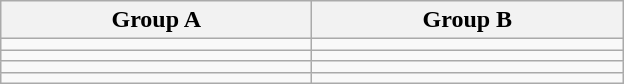<table class="wikitable">
<tr>
<th width=200px>Group A</th>
<th width=200px>Group B</th>
</tr>
<tr>
<td></td>
<td></td>
</tr>
<tr>
<td></td>
<td></td>
</tr>
<tr>
<td></td>
<td></td>
</tr>
<tr>
<td></td>
<td></td>
</tr>
</table>
